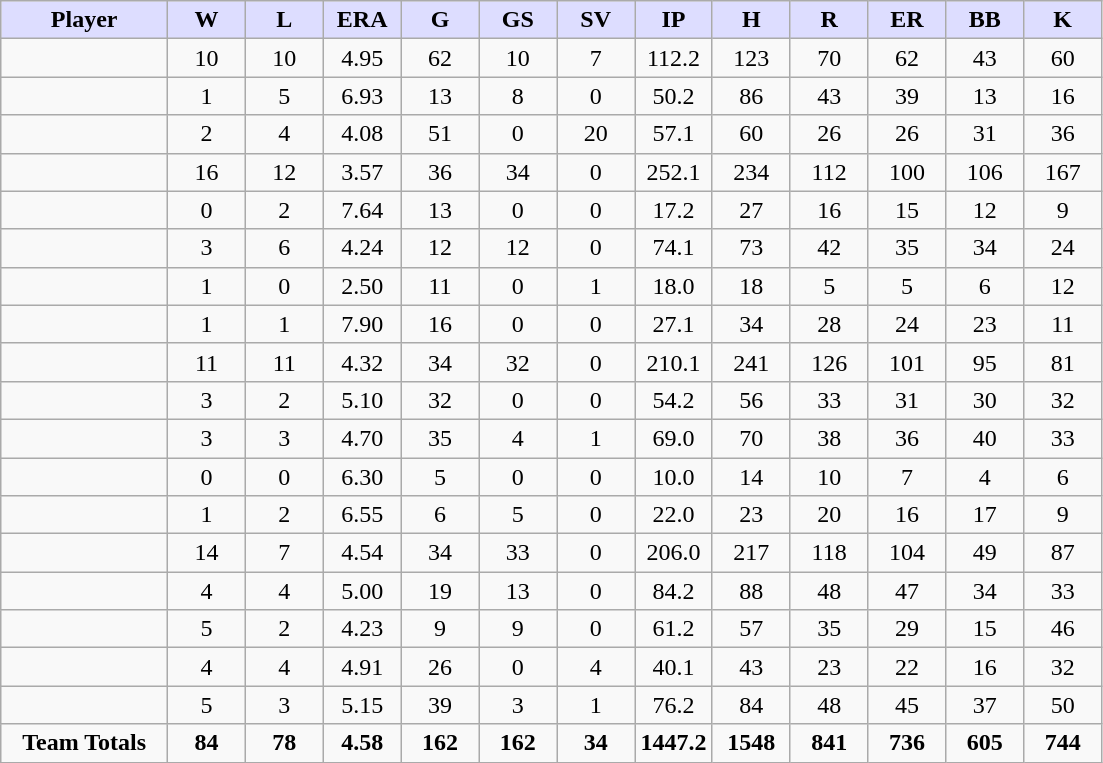<table class="wikitable" style="text-align:center;">
<tr>
<th style="background:#ddf; width:15%;">Player</th>
<th style="background:#ddf; width:7%;">W</th>
<th style="background:#ddf; width:7%;">L</th>
<th style="background:#ddf; width:7%;">ERA</th>
<th style="background:#ddf; width:7%;">G</th>
<th style="background:#ddf; width:7%;">GS</th>
<th style="background:#ddf; width:7%;">SV</th>
<th style="background:#ddf; width:7%;">IP</th>
<th style="background:#ddf; width:7%;">H</th>
<th style="background:#ddf; width:7%;">R</th>
<th style="background:#ddf; width:7%;">ER</th>
<th style="background:#ddf; width:7%;">BB</th>
<th style="background:#ddf; width:7%;">K</th>
</tr>
<tr>
<td align=left></td>
<td>10</td>
<td>10</td>
<td>4.95</td>
<td>62</td>
<td>10</td>
<td>7</td>
<td>112.2</td>
<td>123</td>
<td>70</td>
<td>62</td>
<td>43</td>
<td>60</td>
</tr>
<tr>
<td align=left></td>
<td>1</td>
<td>5</td>
<td>6.93</td>
<td>13</td>
<td>8</td>
<td>0</td>
<td>50.2</td>
<td>86</td>
<td>43</td>
<td>39</td>
<td>13</td>
<td>16</td>
</tr>
<tr>
<td align=left></td>
<td>2</td>
<td>4</td>
<td>4.08</td>
<td>51</td>
<td>0</td>
<td>20</td>
<td>57.1</td>
<td>60</td>
<td>26</td>
<td>26</td>
<td>31</td>
<td>36</td>
</tr>
<tr>
<td align=left></td>
<td>16</td>
<td>12</td>
<td>3.57</td>
<td>36</td>
<td>34</td>
<td>0</td>
<td>252.1</td>
<td>234</td>
<td>112</td>
<td>100</td>
<td>106</td>
<td>167</td>
</tr>
<tr>
<td align=left></td>
<td>0</td>
<td>2</td>
<td>7.64</td>
<td>13</td>
<td>0</td>
<td>0</td>
<td>17.2</td>
<td>27</td>
<td>16</td>
<td>15</td>
<td>12</td>
<td>9</td>
</tr>
<tr>
<td align=left></td>
<td>3</td>
<td>6</td>
<td>4.24</td>
<td>12</td>
<td>12</td>
<td>0</td>
<td>74.1</td>
<td>73</td>
<td>42</td>
<td>35</td>
<td>34</td>
<td>24</td>
</tr>
<tr>
<td align=left></td>
<td>1</td>
<td>0</td>
<td>2.50</td>
<td>11</td>
<td>0</td>
<td>1</td>
<td>18.0</td>
<td>18</td>
<td>5</td>
<td>5</td>
<td>6</td>
<td>12</td>
</tr>
<tr>
<td align=left></td>
<td>1</td>
<td>1</td>
<td>7.90</td>
<td>16</td>
<td>0</td>
<td>0</td>
<td>27.1</td>
<td>34</td>
<td>28</td>
<td>24</td>
<td>23</td>
<td>11</td>
</tr>
<tr>
<td align=left></td>
<td>11</td>
<td>11</td>
<td>4.32</td>
<td>34</td>
<td>32</td>
<td>0</td>
<td>210.1</td>
<td>241</td>
<td>126</td>
<td>101</td>
<td>95</td>
<td>81</td>
</tr>
<tr>
<td align=left></td>
<td>3</td>
<td>2</td>
<td>5.10</td>
<td>32</td>
<td>0</td>
<td>0</td>
<td>54.2</td>
<td>56</td>
<td>33</td>
<td>31</td>
<td>30</td>
<td>32</td>
</tr>
<tr>
<td align=left></td>
<td>3</td>
<td>3</td>
<td>4.70</td>
<td>35</td>
<td>4</td>
<td>1</td>
<td>69.0</td>
<td>70</td>
<td>38</td>
<td>36</td>
<td>40</td>
<td>33</td>
</tr>
<tr>
<td align=left></td>
<td>0</td>
<td>0</td>
<td>6.30</td>
<td>5</td>
<td>0</td>
<td>0</td>
<td>10.0</td>
<td>14</td>
<td>10</td>
<td>7</td>
<td>4</td>
<td>6</td>
</tr>
<tr>
<td align=left></td>
<td>1</td>
<td>2</td>
<td>6.55</td>
<td>6</td>
<td>5</td>
<td>0</td>
<td>22.0</td>
<td>23</td>
<td>20</td>
<td>16</td>
<td>17</td>
<td>9</td>
</tr>
<tr>
<td align=left></td>
<td>14</td>
<td>7</td>
<td>4.54</td>
<td>34</td>
<td>33</td>
<td>0</td>
<td>206.0</td>
<td>217</td>
<td>118</td>
<td>104</td>
<td>49</td>
<td>87</td>
</tr>
<tr>
<td align=left></td>
<td>4</td>
<td>4</td>
<td>5.00</td>
<td>19</td>
<td>13</td>
<td>0</td>
<td>84.2</td>
<td>88</td>
<td>48</td>
<td>47</td>
<td>34</td>
<td>33</td>
</tr>
<tr>
<td align=left></td>
<td>5</td>
<td>2</td>
<td>4.23</td>
<td>9</td>
<td>9</td>
<td>0</td>
<td>61.2</td>
<td>57</td>
<td>35</td>
<td>29</td>
<td>15</td>
<td>46</td>
</tr>
<tr>
<td align=left></td>
<td>4</td>
<td>4</td>
<td>4.91</td>
<td>26</td>
<td>0</td>
<td>4</td>
<td>40.1</td>
<td>43</td>
<td>23</td>
<td>22</td>
<td>16</td>
<td>32</td>
</tr>
<tr>
<td align=left></td>
<td>5</td>
<td>3</td>
<td>5.15</td>
<td>39</td>
<td>3</td>
<td>1</td>
<td>76.2</td>
<td>84</td>
<td>48</td>
<td>45</td>
<td>37</td>
<td>50</td>
</tr>
<tr class="sortbottom">
<td><strong>Team Totals</strong></td>
<td><strong>84</strong></td>
<td><strong>78</strong></td>
<td><strong>4.58</strong></td>
<td><strong>162</strong></td>
<td><strong>162</strong></td>
<td><strong>34</strong></td>
<td><strong>1447.2</strong></td>
<td><strong>1548</strong></td>
<td><strong>841</strong></td>
<td><strong>736</strong></td>
<td><strong>605</strong></td>
<td><strong>744</strong></td>
</tr>
</table>
